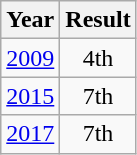<table class="wikitable" style="text-align:center">
<tr>
<th>Year</th>
<th>Result</th>
</tr>
<tr>
<td><a href='#'>2009</a></td>
<td>4th</td>
</tr>
<tr>
<td><a href='#'>2015</a></td>
<td>7th</td>
</tr>
<tr>
<td><a href='#'>2017</a></td>
<td>7th</td>
</tr>
</table>
